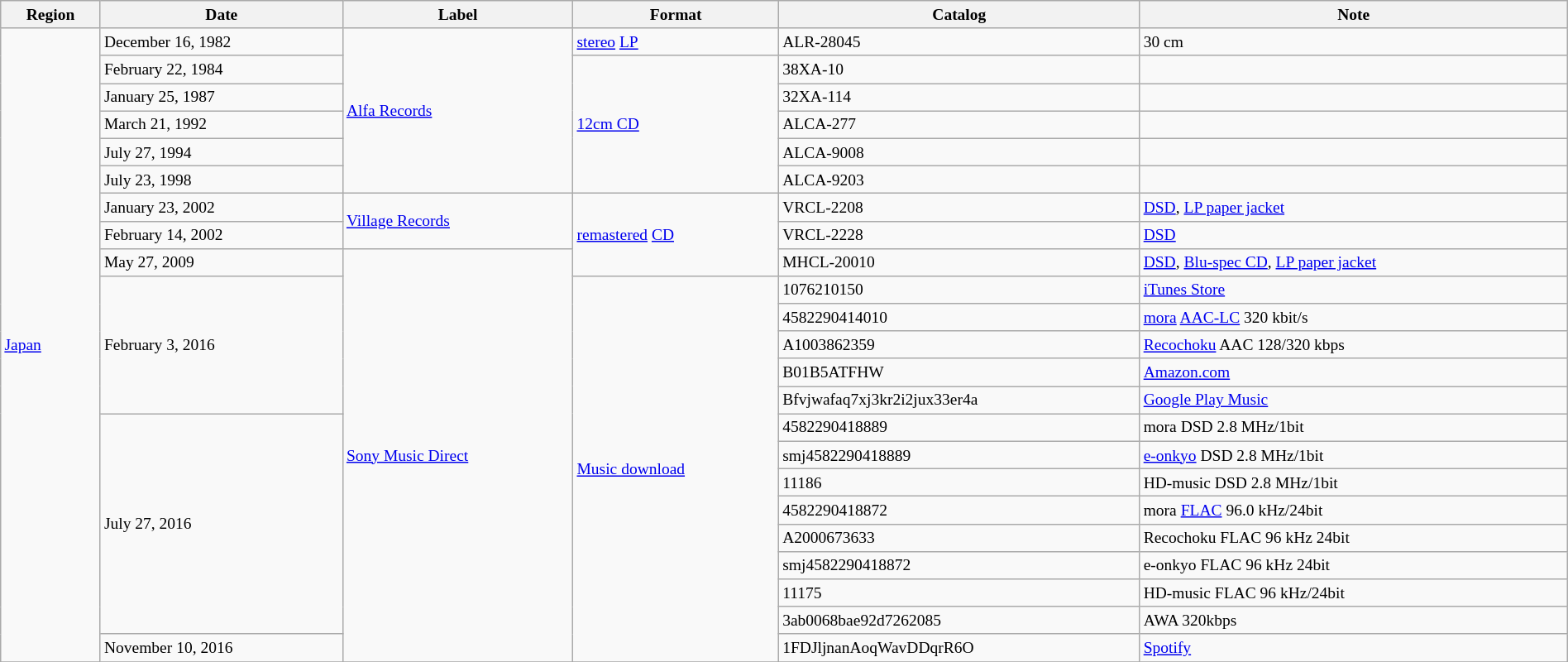<table class="wikitable sortable" style="margin:0 auto; font-size:small; width:100%">
<tr>
<th>Region</th>
<th>Date</th>
<th>Label</th>
<th>Format</th>
<th>Catalog</th>
<th>Note</th>
</tr>
<tr>
<td rowspan="23"><a href='#'>Japan</a></td>
<td>December 16, 1982</td>
<td rowspan="6"><a href='#'>Alfa Records</a></td>
<td><a href='#'>stereo</a> <a href='#'>LP</a></td>
<td>ALR-28045</td>
<td>30 cm</td>
</tr>
<tr>
<td>February 22, 1984</td>
<td rowspan="5"><a href='#'>12cm CD</a></td>
<td>38XA-10</td>
<td></td>
</tr>
<tr>
<td>January 25, 1987</td>
<td>32XA-114</td>
<td></td>
</tr>
<tr>
<td>March 21, 1992</td>
<td>ALCA-277</td>
<td></td>
</tr>
<tr>
<td>July 27, 1994</td>
<td>ALCA-9008</td>
<td></td>
</tr>
<tr>
<td>July 23, 1998</td>
<td>ALCA-9203</td>
<td></td>
</tr>
<tr>
<td>January 23, 2002</td>
<td rowspan="2"><a href='#'>Village Records</a></td>
<td rowspan="3"><a href='#'>remastered</a> <a href='#'>CD</a></td>
<td>VRCL-2208</td>
<td><a href='#'>DSD</a>, <a href='#'>LP paper jacket</a></td>
</tr>
<tr>
<td>February 14, 2002</td>
<td>VRCL-2228</td>
<td><a href='#'>DSD</a></td>
</tr>
<tr>
<td>May 27, 2009</td>
<td rowspan="15"><a href='#'>Sony Music Direct</a></td>
<td>MHCL-20010</td>
<td><a href='#'>DSD</a>, <a href='#'>Blu-spec CD</a>, <a href='#'>LP paper jacket</a></td>
</tr>
<tr>
<td rowspan="5">February 3, 2016</td>
<td rowspan="14"><a href='#'>Music download</a></td>
<td>1076210150</td>
<td><a href='#'>iTunes Store</a></td>
</tr>
<tr>
<td>4582290414010</td>
<td><a href='#'>mora</a> <a href='#'>AAC-LC</a>  320 kbit/s</td>
</tr>
<tr>
<td>A1003862359</td>
<td><a href='#'>Recochoku</a> AAC 128/320 kbps</td>
</tr>
<tr>
<td>B01B5ATFHW</td>
<td><a href='#'>Amazon.com</a></td>
</tr>
<tr>
<td>Bfvjwafaq7xj3kr2i2jux33er4a</td>
<td><a href='#'>Google Play Music</a></td>
</tr>
<tr>
<td rowspan="8">July 27, 2016</td>
<td>4582290418889</td>
<td>mora DSD 2.8 MHz/1bit</td>
</tr>
<tr>
<td>smj4582290418889</td>
<td><a href='#'>e-onkyo</a>  DSD 2.8 MHz/1bit</td>
</tr>
<tr>
<td>11186</td>
<td>HD-music  DSD 2.8 MHz/1bit</td>
</tr>
<tr>
<td>4582290418872</td>
<td>mora <a href='#'>FLAC</a> 96.0 kHz/24bit</td>
</tr>
<tr>
<td>A2000673633</td>
<td>Recochoku FLAC 96 kHz 24bit</td>
</tr>
<tr>
<td>smj4582290418872</td>
<td>e-onkyo FLAC 96 kHz 24bit</td>
</tr>
<tr>
<td>11175</td>
<td>HD-music FLAC 96 kHz/24bit</td>
</tr>
<tr>
<td>3ab0068bae92d7262085</td>
<td>AWA 320kbps</td>
</tr>
<tr>
<td>November 10, 2016</td>
<td>1FDJljnanAoqWavDDqrR6O</td>
<td><a href='#'>Spotify</a></td>
</tr>
<tr>
</tr>
</table>
